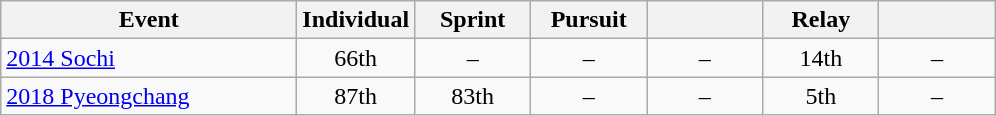<table class="wikitable" style="text-align: center;">
<tr ">
<th style="width:190px;">Event</th>
<th style="width:70px;">Individual</th>
<th style="width:70px;">Sprint</th>
<th style="width:70px;">Pursuit</th>
<th style="width:70px;"></th>
<th style="width:70px;">Relay</th>
<th style="width:70px;"></th>
</tr>
<tr>
<td align=left> <a href='#'>2014 Sochi</a></td>
<td>66th</td>
<td>–</td>
<td>–</td>
<td>–</td>
<td>14th</td>
<td>–</td>
</tr>
<tr>
<td align=left> <a href='#'>2018 Pyeongchang</a></td>
<td>87th</td>
<td>83th</td>
<td>–</td>
<td>–</td>
<td>5th</td>
<td>–</td>
</tr>
</table>
